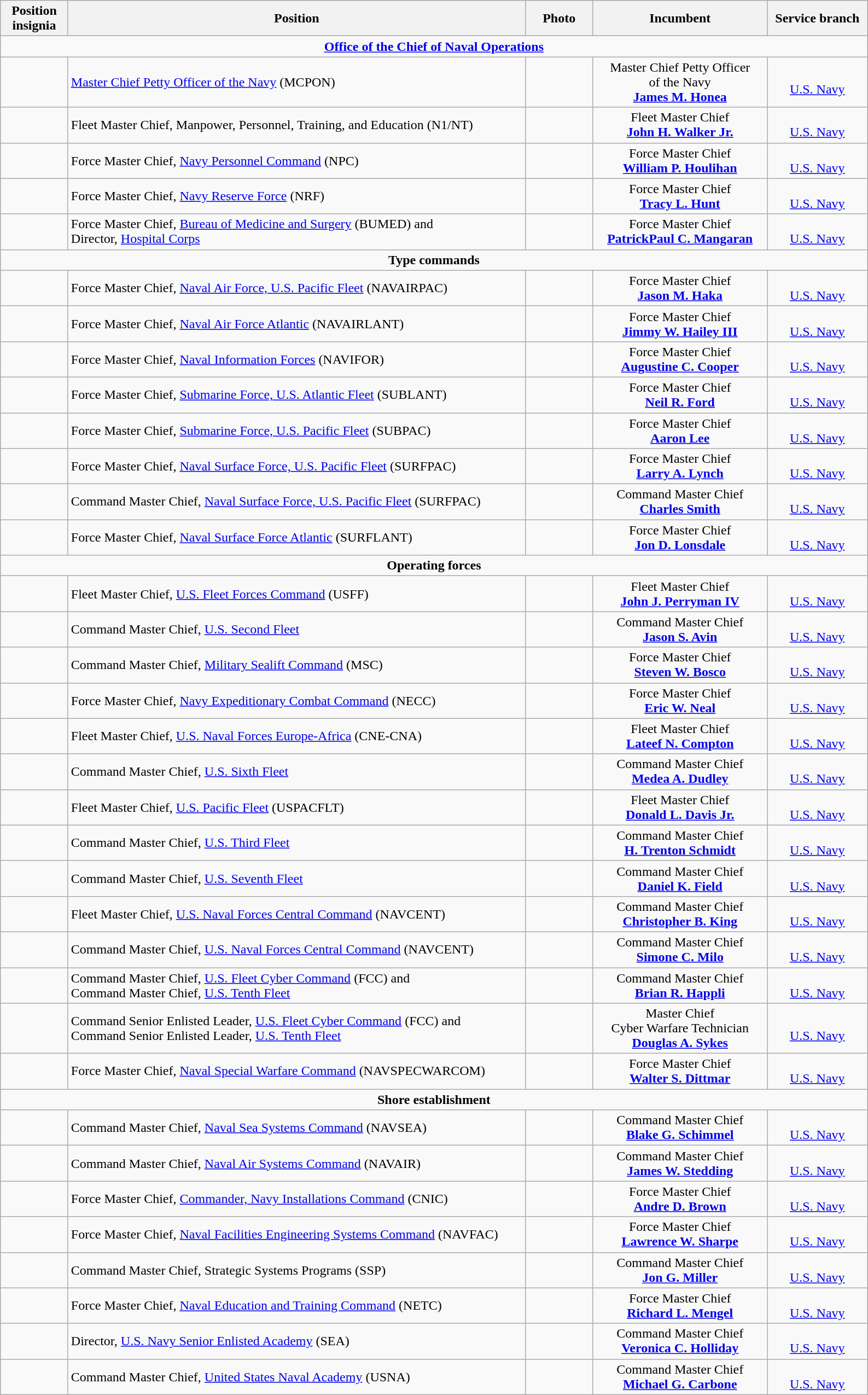<table class="wikitable">
<tr>
<th width="75" style="text-align:center">Position insignia</th>
<th width="550" style="text-align:center">Position</th>
<th width="75" style="text-align:center">Photo</th>
<th width="205" style="text-align:center">Incumbent</th>
<th width="115" style="text-align:center">Service branch</th>
</tr>
<tr>
<td colspan="5" style="text-align:center"><strong><a href='#'>Office of the Chief of Naval Operations</a></strong></td>
</tr>
<tr>
<td></td>
<td><a href='#'>Master Chief Petty Officer of the Navy</a> (MCPON)</td>
<td></td>
<td style="text-align:center">Master Chief Petty Officer<br>of the Navy<br><strong><a href='#'>James M. Honea</a></strong></td>
<td style="text-align:center"><br><a href='#'>U.S. Navy</a></td>
</tr>
<tr>
<td> </td>
<td>Fleet Master Chief, Manpower, Personnel, Training, and Education (N1/NT)</td>
<td></td>
<td style="text-align:center">Fleet Master Chief<br><strong><a href='#'>John H. Walker Jr.</a></strong></td>
<td style="text-align:center"><br><a href='#'>U.S. Navy</a></td>
</tr>
<tr>
<td> </td>
<td>Force Master Chief, <a href='#'>Navy Personnel Command</a> (NPC)</td>
<td></td>
<td style="text-align:center">Force Master Chief<br><strong><a href='#'>William P. Houlihan</a></strong></td>
<td style="text-align:center"><br><a href='#'>U.S. Navy</a></td>
</tr>
<tr>
<td> </td>
<td>Force Master Chief, <a href='#'>Navy Reserve Force</a> (NRF)</td>
<td></td>
<td style="text-align:center">Force Master Chief<br><strong><a href='#'>Tracy L. Hunt</a></strong></td>
<td style="text-align:center"><br><a href='#'>U.S. Navy</a></td>
</tr>
<tr>
<td> </td>
<td>Force Master Chief, <a href='#'>Bureau of Medicine and Surgery</a> (BUMED) and<br>Director, <a href='#'>Hospital Corps</a></td>
<td></td>
<td style="text-align:center">Force Master Chief<br><strong><a href='#'>PatrickPaul C. Mangaran</a></strong></td>
<td style="text-align:center"><br><a href='#'>U.S. Navy</a></td>
</tr>
<tr>
<td colspan="5" style="text-align:center"><strong>Type commands</strong></td>
</tr>
<tr>
<td> </td>
<td>Force Master Chief, <a href='#'>Naval Air Force, U.S. Pacific Fleet</a> (NAVAIRPAC)</td>
<td></td>
<td style="text-align:center">Force Master Chief<br><strong><a href='#'>Jason M. Haka</a></strong></td>
<td style="text-align:center"><br><a href='#'>U.S. Navy</a></td>
</tr>
<tr>
<td> </td>
<td>Force Master Chief, <a href='#'>Naval Air Force Atlantic</a> (NAVAIRLANT)</td>
<td></td>
<td style="text-align:center">Force Master Chief<br><strong><a href='#'>Jimmy W. Hailey III</a></strong></td>
<td style="text-align:center"><br><a href='#'>U.S. Navy</a></td>
</tr>
<tr>
<td> </td>
<td>Force Master Chief, <a href='#'>Naval Information Forces</a> (NAVIFOR)</td>
<td></td>
<td style="text-align:center">Force Master Chief<br><strong><a href='#'>Augustine C. Cooper</a></strong></td>
<td style="text-align:center"><br><a href='#'>U.S. Navy</a></td>
</tr>
<tr>
<td> </td>
<td>Force Master Chief, <a href='#'>Submarine Force, U.S. Atlantic Fleet</a> (SUBLANT)</td>
<td></td>
<td style="text-align:center">Force Master Chief<br><strong><a href='#'>Neil R. Ford</a></strong></td>
<td style="text-align:center"><br><a href='#'>U.S. Navy</a></td>
</tr>
<tr>
<td> </td>
<td>Force Master Chief, <a href='#'>Submarine Force, U.S. Pacific Fleet</a> (SUBPAC)</td>
<td></td>
<td style="text-align:center">Force Master Chief<br><strong><a href='#'>Aaron Lee</a></strong></td>
<td style="text-align:center"><br><a href='#'>U.S. Navy</a></td>
</tr>
<tr>
<td> </td>
<td>Force Master Chief, <a href='#'>Naval Surface Force, U.S. Pacific Fleet</a> (SURFPAC)</td>
<td></td>
<td style="text-align:center">Force Master Chief<br><strong><a href='#'>Larry A. Lynch</a></strong></td>
<td style="text-align:center"><br><a href='#'>U.S. Navy</a></td>
</tr>
<tr>
<td> </td>
<td>Command Master Chief, <a href='#'>Naval Surface Force, U.S. Pacific Fleet</a> (SURFPAC)</td>
<td></td>
<td style="text-align:center">Command Master Chief<br><strong><a href='#'>Charles Smith</a></strong></td>
<td style="text-align:center"><br><a href='#'>U.S. Navy</a></td>
</tr>
<tr>
<td> </td>
<td>Force Master Chief, <a href='#'>Naval Surface Force Atlantic</a> (SURFLANT)</td>
<td></td>
<td style="text-align:center">Force Master Chief<br><strong><a href='#'>Jon D. Lonsdale</a></strong></td>
<td style="text-align:center"><br><a href='#'>U.S. Navy</a></td>
</tr>
<tr>
<td colspan="5" style="text-align:center"><strong>Operating forces</strong></td>
</tr>
<tr>
<td> </td>
<td>Fleet Master Chief, <a href='#'>U.S. Fleet Forces Command</a> (USFF)</td>
<td></td>
<td style="text-align:center">Fleet Master Chief<br><strong><a href='#'>John J. Perryman IV</a></strong></td>
<td style="text-align:center"><br><a href='#'>U.S. Navy</a></td>
</tr>
<tr>
<td> </td>
<td>Command Master Chief, <a href='#'>U.S. Second Fleet</a></td>
<td></td>
<td style="text-align:center">Command Master Chief<br><strong><a href='#'>Jason S. Avin</a></strong></td>
<td style="text-align:center"><br><a href='#'>U.S. Navy</a></td>
</tr>
<tr>
<td> </td>
<td>Command Master Chief, <a href='#'>Military Sealift Command</a> (MSC)</td>
<td></td>
<td style="text-align:center">Force Master Chief<br><strong><a href='#'>Steven W. Bosco</a></strong></td>
<td style="text-align:center"><br><a href='#'>U.S. Navy</a></td>
</tr>
<tr>
<td> </td>
<td>Force Master Chief, <a href='#'>Navy Expeditionary Combat Command</a> (NECC)</td>
<td></td>
<td style="text-align:center">Force Master Chief<br><strong><a href='#'>Eric W. Neal</a></strong></td>
<td style="text-align:center"><br><a href='#'>U.S. Navy</a></td>
</tr>
<tr>
<td> </td>
<td>Fleet Master Chief, <a href='#'>U.S. Naval Forces Europe-Africa</a> (CNE-CNA)</td>
<td></td>
<td style="text-align:center">Fleet Master Chief<br><strong><a href='#'>Lateef N. Compton</a></strong></td>
<td style="text-align:center"><br><a href='#'>U.S. Navy</a></td>
</tr>
<tr>
<td> </td>
<td>Command Master Chief, <a href='#'>U.S. Sixth Fleet</a></td>
<td></td>
<td style="text-align:center">Command Master Chief<br><strong><a href='#'>Medea A. Dudley</a></strong></td>
<td style="text-align:center"><br><a href='#'>U.S. Navy</a></td>
</tr>
<tr>
<td> </td>
<td>Fleet Master Chief, <a href='#'>U.S. Pacific Fleet</a> (USPACFLT)</td>
<td></td>
<td style="text-align:center">Fleet Master Chief<br><strong><a href='#'>Donald L. Davis Jr.</a></strong></td>
<td style="text-align:center"><br><a href='#'>U.S. Navy</a></td>
</tr>
<tr>
<td> </td>
<td>Command Master Chief, <a href='#'>U.S. Third Fleet</a></td>
<td></td>
<td style="text-align:center">Command Master Chief<br><strong><a href='#'>H. Trenton Schmidt</a></strong></td>
<td style="text-align:center"><br><a href='#'>U.S. Navy</a></td>
</tr>
<tr>
<td> </td>
<td>Command Master Chief, <a href='#'>U.S. Seventh Fleet</a></td>
<td></td>
<td style="text-align:center">Command Master Chief<br><strong><a href='#'>Daniel K. Field</a></strong></td>
<td style="text-align:center"><br><a href='#'>U.S. Navy</a></td>
</tr>
<tr>
<td> </td>
<td>Fleet Master Chief, <a href='#'>U.S. Naval Forces Central Command</a> (NAVCENT)</td>
<td></td>
<td style="text-align:center">Command Master Chief<br><strong><a href='#'>Christopher B. King</a></strong></td>
<td style="text-align:center"><br><a href='#'>U.S. Navy</a></td>
</tr>
<tr>
<td> </td>
<td>Command Master Chief, <a href='#'>U.S. Naval Forces Central Command</a> (NAVCENT)</td>
<td></td>
<td style="text-align:center">Command Master Chief<br><strong><a href='#'>Simone C. Milo</a></strong></td>
<td style="text-align:center"><br><a href='#'>U.S. Navy</a></td>
</tr>
<tr>
<td>  </td>
<td>Command Master Chief, <a href='#'>U.S. Fleet Cyber Command</a> (FCC) and<br>Command Master Chief, <a href='#'>U.S. Tenth Fleet</a></td>
<td></td>
<td style="text-align:center">Command Master Chief<br><strong><a href='#'>Brian R. Happli</a></strong></td>
<td style="text-align:center"><br><a href='#'>U.S. Navy</a></td>
</tr>
<tr>
<td>  </td>
<td>Command Senior Enlisted Leader, <a href='#'>U.S. Fleet Cyber Command</a> (FCC) and<br>Command Senior Enlisted Leader, <a href='#'>U.S. Tenth Fleet</a></td>
<td></td>
<td style="text-align:center">Master Chief<br>Cyber Warfare Technician<br><strong><a href='#'>Douglas A. Sykes</a></strong></td>
<td style="text-align:center"><br><a href='#'>U.S. Navy</a></td>
</tr>
<tr>
<td> </td>
<td>Force Master Chief, <a href='#'>Naval Special Warfare Command</a> (NAVSPECWARCOM)</td>
<td></td>
<td style="text-align:center">Force Master Chief<br><strong><a href='#'>Walter S. Dittmar</a></strong></td>
<td style="text-align:center"><br><a href='#'>U.S. Navy</a></td>
</tr>
<tr>
<td colspan="5" style="text-align:center"><strong>Shore establishment</strong></td>
</tr>
<tr>
<td> </td>
<td>Command Master Chief, <a href='#'>Naval Sea Systems Command</a> (NAVSEA)</td>
<td></td>
<td style="text-align:center">Command Master Chief<br><strong><a href='#'>Blake G. Schimmel</a></strong></td>
<td style="text-align:center"><br><a href='#'>U.S. Navy</a></td>
</tr>
<tr>
<td> </td>
<td>Command Master Chief, <a href='#'>Naval Air Systems Command</a> (NAVAIR)</td>
<td></td>
<td style="text-align:center">Command Master Chief<br><strong><a href='#'>James W. Stedding</a></strong></td>
<td style="text-align:center"><br><a href='#'>U.S. Navy</a></td>
</tr>
<tr>
<td> </td>
<td>Force Master Chief, <a href='#'>Commander, Navy Installations Command</a> (CNIC)</td>
<td></td>
<td style="text-align:center">Force Master Chief<br><strong><a href='#'>Andre D. Brown</a></strong></td>
<td style="text-align:center"><br><a href='#'>U.S. Navy</a></td>
</tr>
<tr>
<td> </td>
<td>Force Master Chief, <a href='#'>Naval Facilities Engineering Systems Command</a> (NAVFAC)</td>
<td></td>
<td style="text-align:center">Force Master Chief<br><strong><a href='#'>Lawrence W. Sharpe</a></strong></td>
<td style="text-align:center"><br><a href='#'>U.S. Navy</a></td>
</tr>
<tr>
<td> </td>
<td>Command Master Chief, Strategic Systems Programs (SSP)</td>
<td></td>
<td style="text-align:center">Command Master Chief<br><strong><a href='#'>Jon G. Miller</a></strong></td>
<td style="text-align:center"><br><a href='#'>U.S. Navy</a></td>
</tr>
<tr>
<td> </td>
<td>Force Master Chief, <a href='#'>Naval Education and Training Command</a> (NETC)</td>
<td></td>
<td style="text-align:center">Force Master Chief<br><strong><a href='#'>Richard L. Mengel</a></strong></td>
<td style="text-align:center"><br><a href='#'>U.S. Navy</a></td>
</tr>
<tr>
<td> </td>
<td>Director, <a href='#'>U.S. Navy Senior Enlisted Academy</a> (SEA)</td>
<td></td>
<td style="text-align:center">Command Master Chief<br><strong><a href='#'>Veronica C. Holliday</a></strong></td>
<td style="text-align:center"><br><a href='#'>U.S. Navy</a></td>
</tr>
<tr>
<td> </td>
<td>Command Master Chief, <a href='#'>United States Naval Academy</a> (USNA)</td>
<td></td>
<td style="text-align:center">Command Master Chief<br><strong><a href='#'>Michael G. Carbone</a></strong></td>
<td style="text-align:center"><br><a href='#'>U.S. Navy</a></td>
</tr>
</table>
